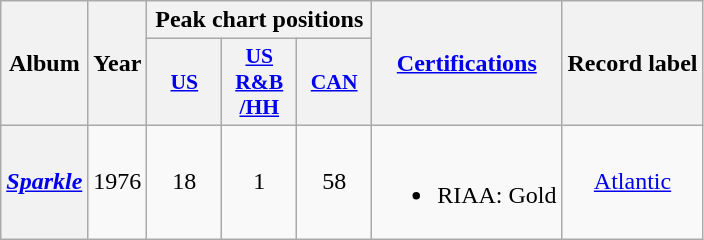<table class="wikitable plainrowheaders" style="text-align:center;" border="1">
<tr>
<th scope="col" rowspan="2">Album</th>
<th scope="col" rowspan="2">Year</th>
<th scope="col" colspan="3">Peak chart positions</th>
<th scope="col" rowspan="2"><a href='#'>Certifications</a></th>
<th scope="col" rowspan="2">Record label</th>
</tr>
<tr>
<th scope="col" style="width:3em;font-size:90%;"><a href='#'>US</a><br></th>
<th scope="col" style="width:3em;font-size:90%;"><a href='#'>US<br>R&B<br>/HH</a><br></th>
<th scope="col" style="width:3em;font-size:90%;"><a href='#'>CAN</a><br></th>
</tr>
<tr>
<th scope="row"><em><a href='#'>Sparkle</a></em></th>
<td>1976</td>
<td>18</td>
<td>1</td>
<td>58</td>
<td><br><ul><li>RIAA: Gold</li></ul></td>
<td><a href='#'>Atlantic</a></td>
</tr>
</table>
